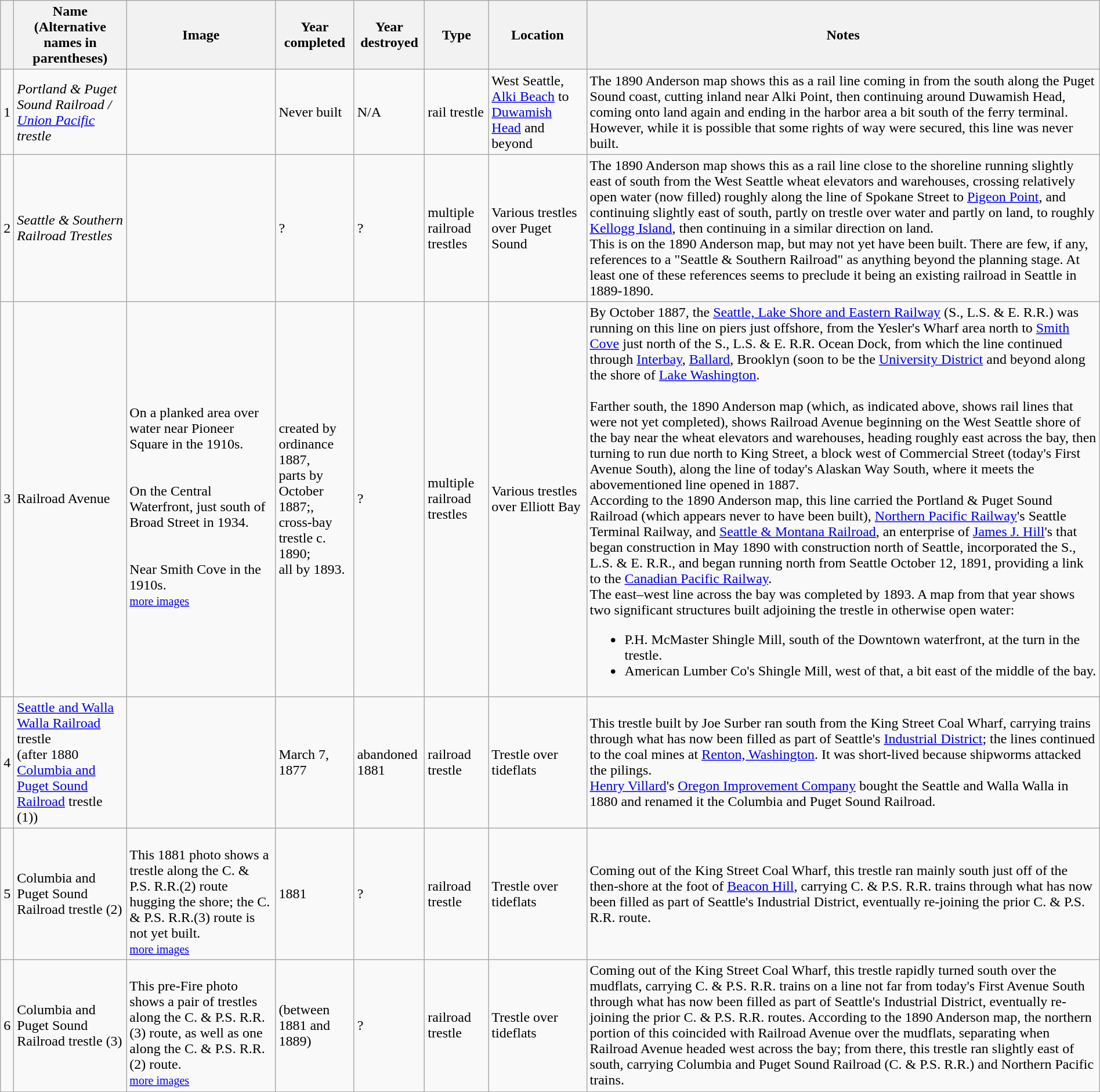<table class="wikitable sortable" style="width:100%;">
<tr>
<th scope="col"></th>
<th scope="col">Name<br>(Alternative names in parentheses)</th>
<th scope="col" class="unsortable">Image</th>
<th scope="col">Year completed</th>
<th scope="col">Year destroyed</th>
<th scope="col">Type</th>
<th scope="col">Location</th>
<th scope="col" class="unsortable">Notes</th>
</tr>
<tr>
<td>1</td>
<td><em>Portland & Puget Sound Railroad / <a href='#'>Union Pacific</a> trestle</em></td>
<td></td>
<td>Never built</td>
<td>N/A</td>
<td>rail trestle</td>
<td>West Seattle, <a href='#'>Alki Beach</a> to <a href='#'>Duwamish Head</a> and beyond</td>
<td>The 1890 Anderson map shows this as a rail line coming in from the south along the Puget Sound coast, cutting inland near Alki Point, then continuing around Duwamish Head, coming onto land again and ending in the harbor area a bit south of the ferry terminal. However, while it is possible that some rights of way were secured, this line was never built.</td>
</tr>
<tr>
<td>2</td>
<td><em>Seattle & Southern Railroad Trestles</em></td>
<td></td>
<td>?</td>
<td>?</td>
<td>multiple railroad trestles</td>
<td>Various trestles over Puget Sound</td>
<td>The 1890 Anderson map shows this as a rail line close to the shoreline running slightly east of south from the West Seattle wheat elevators and warehouses, crossing relatively open water (now filled) roughly along the line of Spokane Street to <a href='#'>Pigeon Point</a>, and continuing slightly east of south, partly on trestle over water and partly on land, to roughly <a href='#'>Kellogg Island</a>, then continuing in a similar direction on land.<br>This is on the 1890 Anderson map, but may not yet have been built. There are few, if any, references to a "Seattle & Southern Railroad" as anything beyond the planning stage. At least one of these references seems to preclude it being an existing railroad in Seattle in 1889-1890.</td>
</tr>
<tr>
<td>3</td>
<td>Railroad Avenue</td>
<td><br>On a planked area over water near Pioneer Square in the 1910s.<br><br><br>On the Central Waterfront, just south of Broad Street in 1934.<br><br><br>Near Smith Cove in the 1910s.<small><br><a href='#'>more images</a></small></td>
<td>created by ordinance 1887,<br>parts by October 1887;,<br>cross-bay trestle c. 1890;<br>all by 1893.</td>
<td>?</td>
<td>multiple railroad trestles</td>
<td>Various trestles over Elliott Bay</td>
<td>By October 1887, the <a href='#'>Seattle, Lake Shore and Eastern Railway</a> (S., L.S. & E. R.R.) was running on this line on piers just offshore, from the Yesler's Wharf area north to <a href='#'>Smith Cove</a> just north of the S., L.S. & E. R.R. Ocean Dock, from which the line continued through <a href='#'>Interbay</a>, <a href='#'>Ballard</a>, Brooklyn (soon to be the <a href='#'>University District</a> and beyond along the shore of <a href='#'>Lake Washington</a>.<br><br>
Farther south, the 1890 Anderson map (which, as indicated above, shows rail lines that were not yet completed), shows Railroad Avenue beginning on the West Seattle shore of the bay near the wheat elevators and warehouses, heading roughly east across the bay, then turning to run due north to King Street, a block west of Commercial Street (today's First Avenue South), along the line of today's Alaskan Way South, where it meets the abovementioned line opened in 1887.<br>According to the 1890 Anderson map, this line carried the Portland & Puget Sound Railroad (which appears never to have been built), <a href='#'>Northern Pacific Railway</a>'s Seattle Terminal Railway, and <a href='#'>Seattle & Montana Railroad</a>, an enterprise of <a href='#'>James J. Hill</a>'s that began construction in May 1890 with construction north of Seattle, incorporated the S., L.S. & E. R.R., and began running north from Seattle October 12, 1891, providing a link to the <a href='#'>Canadian Pacific Railway</a>.<br>The east–west line across the bay was completed by 1893. A map from that year shows two significant structures built adjoining the trestle in otherwise open water:<ul><li>P.H. McMaster Shingle Mill, south of the Downtown waterfront, at the turn in the trestle.</li><li>American Lumber Co's Shingle Mill, west of that, a bit east of the middle of the bay.</li></ul></td>
</tr>
<tr>
<td>4</td>
<td><a href='#'>Seattle and Walla Walla Railroad</a> trestle<br>(after 1880 <a href='#'>Columbia and Puget Sound Railroad</a> trestle (1))</td>
<td></td>
<td>March 7, 1877</td>
<td>abandoned 1881</td>
<td>railroad trestle</td>
<td>Trestle over tideflats</td>
<td>This trestle built by Joe Surber ran south from the King Street Coal Wharf, carrying trains through what has now been filled as part of Seattle's <a href='#'>Industrial District</a>; the lines continued to the coal mines at <a href='#'>Renton, Washington</a>. It was short-lived because shipworms attacked the pilings.<br><a href='#'>Henry Villard</a>'s <a href='#'>Oregon Improvement Company</a> bought the Seattle and Walla Walla in 1880 and renamed it the Columbia and Puget Sound Railroad.</td>
</tr>
<tr>
<td>5</td>
<td>Columbia and Puget Sound Railroad trestle (2)</td>
<td><br>This 1881 photo shows a trestle along the C. & P.S. R.R.(2) route hugging the shore; the C. & P.S. R.R.(3) route is not yet built.<small><br><a href='#'>more images</a></small></td>
<td>1881</td>
<td>?</td>
<td>railroad trestle</td>
<td>Trestle over tideflats</td>
<td>Coming out of the King Street Coal Wharf, this trestle ran mainly south just off of the then-shore at the foot of <a href='#'>Beacon Hill</a>, carrying C. & P.S. R.R. trains through what has now been filled as part of Seattle's Industrial District, eventually re-joining the prior C. & P.S. R.R. route.</td>
</tr>
<tr>
<td>6</td>
<td>Columbia and Puget Sound Railroad trestle (3)</td>
<td><br>This pre-Fire photo shows a pair of trestles along the C. & P.S. R.R.(3) route, as well as one along the C. & P.S. R.R.(2) route.<small><br><a href='#'>more images</a></small></td>
<td>(between 1881 and 1889)</td>
<td>?</td>
<td>railroad trestle</td>
<td>Trestle over tideflats</td>
<td>Coming out of the King Street Coal Wharf, this trestle rapidly turned south over the mudflats, carrying C. & P.S. R.R. trains on a line not far from today's First Avenue South through what has now been filled as part of Seattle's Industrial District, eventually re-joining the prior C. & P.S. R.R. routes. According to the 1890 Anderson map, the northern portion of this coincided with Railroad Avenue over the mudflats, separating when Railroad Avenue headed west across the bay; from there, this trestle ran slightly east of south, carrying Columbia and Puget Sound Railroad (C. & P.S. R.R.) and Northern Pacific trains.</td>
</tr>
</table>
